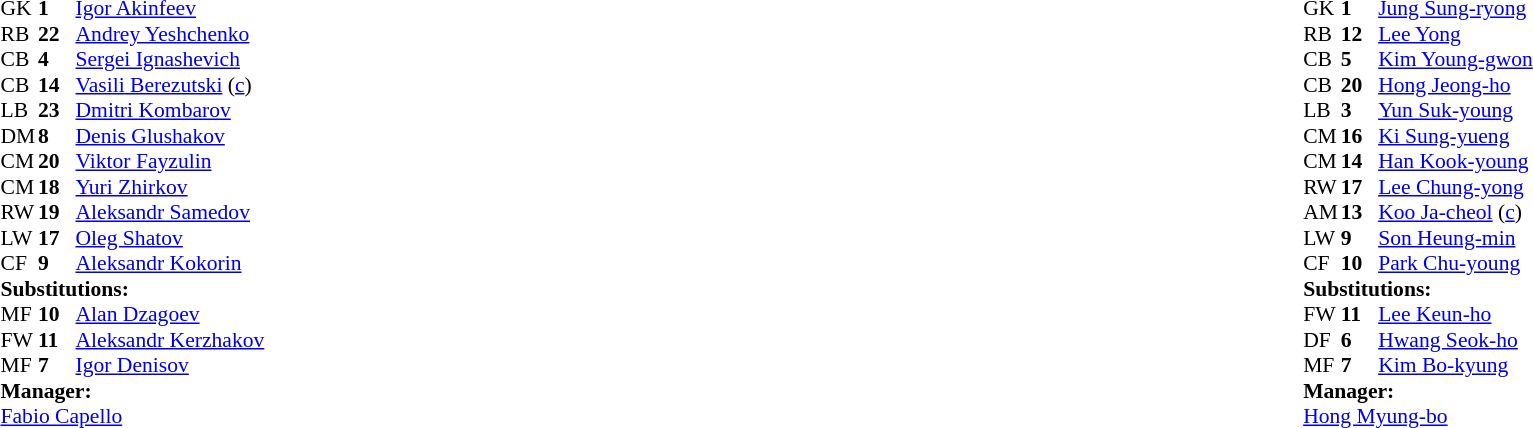<table width="100%">
<tr>
<td valign="top" width="40%"><br><table style="font-size: 90%" cellspacing="0" cellpadding="0">
<tr>
<th width=25></th>
<th width=25></th>
</tr>
<tr>
<td>GK</td>
<td><strong>1</strong></td>
<td><a href='#'>Igor Akinfeev</a></td>
</tr>
<tr>
<td>RB</td>
<td><strong>22</strong></td>
<td><a href='#'>Andrey Yeshchenko</a></td>
</tr>
<tr>
<td>CB</td>
<td><strong>4</strong></td>
<td><a href='#'>Sergei Ignashevich</a></td>
</tr>
<tr>
<td>CB</td>
<td><strong>14</strong></td>
<td><a href='#'>Vasili Berezutski</a> (<a href='#'>c</a>)</td>
</tr>
<tr>
<td>LB</td>
<td><strong>23</strong></td>
<td><a href='#'>Dmitri Kombarov</a></td>
</tr>
<tr>
<td>DM</td>
<td><strong>8</strong></td>
<td><a href='#'>Denis Glushakov</a></td>
<td></td>
<td></td>
</tr>
<tr>
<td>CM</td>
<td><strong>20</strong></td>
<td><a href='#'>Viktor Fayzulin</a></td>
</tr>
<tr>
<td>CM</td>
<td><strong>18</strong></td>
<td><a href='#'>Yuri Zhirkov</a></td>
<td></td>
<td></td>
</tr>
<tr>
<td>RW</td>
<td><strong>19</strong></td>
<td><a href='#'>Aleksandr Samedov</a></td>
</tr>
<tr>
<td>LW</td>
<td><strong>17</strong></td>
<td><a href='#'>Oleg Shatov</a></td>
<td></td>
<td></td>
</tr>
<tr>
<td>CF</td>
<td><strong>9</strong></td>
<td><a href='#'>Aleksandr Kokorin</a></td>
</tr>
<tr>
<td colspan=3><strong>Substitutions:</strong></td>
</tr>
<tr>
<td>MF</td>
<td><strong>10</strong></td>
<td><a href='#'>Alan Dzagoev</a></td>
<td></td>
<td></td>
</tr>
<tr>
<td>FW</td>
<td><strong>11</strong></td>
<td><a href='#'>Aleksandr Kerzhakov</a></td>
<td></td>
<td></td>
</tr>
<tr>
<td>MF</td>
<td><strong>7</strong></td>
<td><a href='#'>Igor Denisov</a></td>
<td></td>
<td></td>
</tr>
<tr>
<td colspan=3><strong>Manager:</strong></td>
</tr>
<tr>
<td colspan=3> <a href='#'>Fabio Capello</a></td>
</tr>
</table>
</td>
<td valign="top"></td>
<td valign="top" width="50%"><br><table style="font-size: 90%; margin: auto;" cellspacing="0" cellpadding="0">
<tr>
<th width="25"></th>
<th width="25"></th>
</tr>
<tr>
<td>GK</td>
<td><strong>1</strong></td>
<td><a href='#'>Jung Sung-ryong</a></td>
</tr>
<tr>
<td>RB</td>
<td><strong>12</strong></td>
<td><a href='#'>Lee Yong</a></td>
</tr>
<tr>
<td>CB</td>
<td><strong>5</strong></td>
<td><a href='#'>Kim Young-gwon</a></td>
</tr>
<tr>
<td>CB</td>
<td><strong>20</strong></td>
<td><a href='#'>Hong Jeong-ho</a></td>
<td></td>
<td></td>
</tr>
<tr>
<td>LB</td>
<td><strong>3</strong></td>
<td><a href='#'>Yun Suk-young</a></td>
</tr>
<tr>
<td>CM</td>
<td><strong>16</strong></td>
<td><a href='#'>Ki Sung-yueng</a></td>
<td></td>
</tr>
<tr>
<td>CM</td>
<td><strong>14</strong></td>
<td><a href='#'>Han Kook-young</a></td>
</tr>
<tr>
<td>RW</td>
<td><strong>17</strong></td>
<td><a href='#'>Lee Chung-yong</a></td>
</tr>
<tr>
<td>AM</td>
<td><strong>13</strong></td>
<td><a href='#'>Koo Ja-cheol</a> (<a href='#'>c</a>)</td>
<td></td>
</tr>
<tr>
<td>LW</td>
<td><strong>9</strong></td>
<td><a href='#'>Son Heung-min</a></td>
<td></td>
<td></td>
</tr>
<tr>
<td>CF</td>
<td><strong>10</strong></td>
<td><a href='#'>Park Chu-young</a></td>
<td></td>
<td></td>
</tr>
<tr>
<td colspan=3><strong>Substitutions:</strong></td>
</tr>
<tr>
<td>FW</td>
<td><strong>11</strong></td>
<td><a href='#'>Lee Keun-ho</a></td>
<td></td>
<td></td>
</tr>
<tr>
<td>DF</td>
<td><strong>6</strong></td>
<td><a href='#'>Hwang Seok-ho</a></td>
<td></td>
<td></td>
</tr>
<tr>
<td>MF</td>
<td><strong>7</strong></td>
<td><a href='#'>Kim Bo-kyung</a></td>
<td></td>
<td></td>
</tr>
<tr>
<td colspan=3><strong>Manager:</strong></td>
</tr>
<tr>
<td colspan=3><a href='#'>Hong Myung-bo</a></td>
</tr>
</table>
</td>
</tr>
</table>
